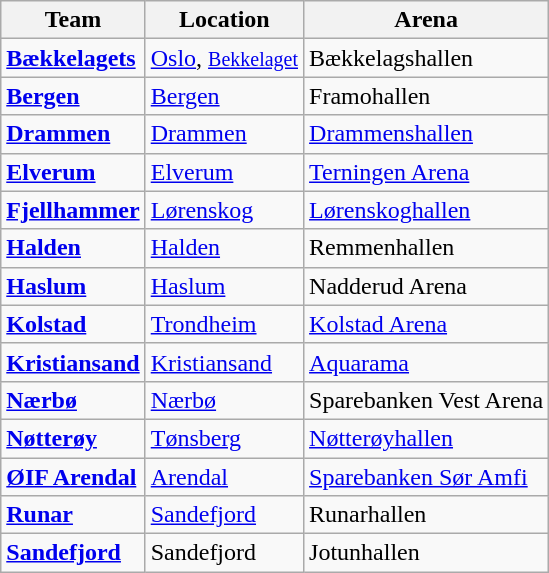<table class="wikitable sortable" style="text-align: left;">
<tr>
<th>Team</th>
<th>Location</th>
<th>Arena</th>
</tr>
<tr>
<td><strong><a href='#'>Bækkelagets</a></strong></td>
<td><a href='#'>Oslo</a>, <small><a href='#'>Bekkelaget</a></small></td>
<td>Bækkelagshallen</td>
</tr>
<tr>
<td><strong><a href='#'>Bergen</a></strong></td>
<td><a href='#'>Bergen</a></td>
<td>Framohallen</td>
</tr>
<tr>
<td><strong><a href='#'>Drammen</a></strong></td>
<td><a href='#'>Drammen</a></td>
<td><a href='#'>Drammenshallen</a></td>
</tr>
<tr>
<td><strong><a href='#'>Elverum</a></strong></td>
<td><a href='#'>Elverum</a></td>
<td><a href='#'>Terningen Arena</a></td>
</tr>
<tr>
<td><strong><a href='#'>Fjellhammer</a></strong></td>
<td><a href='#'>Lørenskog</a></td>
<td><a href='#'>Lørenskoghallen</a></td>
</tr>
<tr>
<td><strong><a href='#'>Halden</a></strong></td>
<td><a href='#'>Halden</a></td>
<td>Remmenhallen</td>
</tr>
<tr>
<td><strong><a href='#'>Haslum</a></strong></td>
<td><a href='#'>Haslum</a></td>
<td>Nadderud Arena</td>
</tr>
<tr>
<td><strong><a href='#'>Kolstad</a></strong></td>
<td><a href='#'>Trondheim</a></td>
<td><a href='#'>Kolstad Arena</a></td>
</tr>
<tr>
<td><strong><a href='#'>Kristiansand</a></strong></td>
<td><a href='#'>Kristiansand</a></td>
<td><a href='#'>Aquarama</a></td>
</tr>
<tr>
<td><strong><a href='#'>Nærbø</a></strong></td>
<td><a href='#'>Nærbø</a></td>
<td>Sparebanken Vest Arena</td>
</tr>
<tr>
<td><strong><a href='#'>Nøtterøy</a></strong></td>
<td><a href='#'>Tønsberg</a></td>
<td><a href='#'>Nøtterøyhallen</a></td>
</tr>
<tr>
<td><strong><a href='#'>ØIF Arendal</a></strong></td>
<td><a href='#'>Arendal</a></td>
<td><a href='#'>Sparebanken Sør Amfi</a></td>
</tr>
<tr>
<td><strong><a href='#'>Runar</a></strong></td>
<td><a href='#'>Sandefjord</a></td>
<td>Runarhallen</td>
</tr>
<tr>
<td><strong><a href='#'>Sandefjord</a></strong></td>
<td>Sandefjord</td>
<td>Jotunhallen</td>
</tr>
</table>
